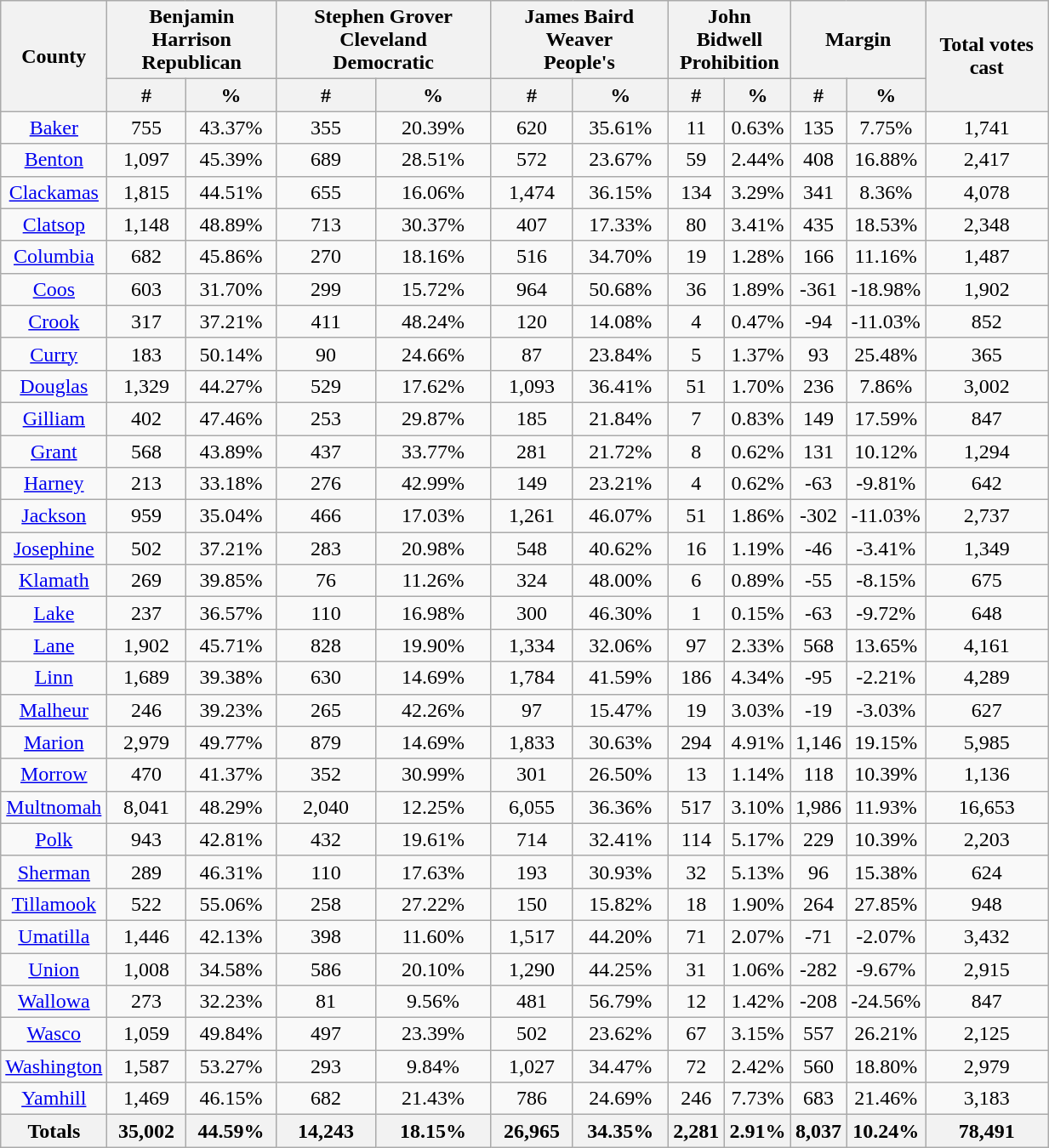<table width="65%" class="wikitable sortable">
<tr>
<th style="text-align:center;" rowspan="2">County</th>
<th style="text-align:center;" colspan="2">Benjamin Harrison<br>Republican</th>
<th style="text-align:center;" colspan="2">Stephen Grover Cleveland<br>Democratic</th>
<th style="text-align:center;" colspan="2">James Baird Weaver<br>People's</th>
<th style="text-align:center;" colspan="2">John Bidwell<br>Prohibition</th>
<th style="text-align:center;" colspan="2">Margin</th>
<th style="text-align:center;" rowspan="2">Total votes cast</th>
</tr>
<tr>
<th style="text-align:center;" data-sort-type="number">#</th>
<th style="text-align:center;" data-sort-type="number">%</th>
<th style="text-align:center;" data-sort-type="number">#</th>
<th style="text-align:center;" data-sort-type="number">%</th>
<th style="text-align:center;" data-sort-type="number">#</th>
<th style="text-align:center;" data-sort-type="number">%</th>
<th style="text-align:center;" data-sort-type="number">#</th>
<th style="text-align:center;" data-sort-type="number">%</th>
<th style="text-align:center;" data-sort-type="number">#</th>
<th style="text-align:center;" data-sort-type="number">%</th>
</tr>
<tr style="text-align:center;">
<td><a href='#'>Baker</a></td>
<td>755</td>
<td>43.37%</td>
<td>355</td>
<td>20.39%</td>
<td>620</td>
<td>35.61%</td>
<td>11</td>
<td>0.63%</td>
<td>135</td>
<td>7.75%</td>
<td>1,741</td>
</tr>
<tr style="text-align:center;">
<td><a href='#'>Benton</a></td>
<td>1,097</td>
<td>45.39%</td>
<td>689</td>
<td>28.51%</td>
<td>572</td>
<td>23.67%</td>
<td>59</td>
<td>2.44%</td>
<td>408</td>
<td>16.88%</td>
<td>2,417</td>
</tr>
<tr style="text-align:center;">
<td><a href='#'>Clackamas</a></td>
<td>1,815</td>
<td>44.51%</td>
<td>655</td>
<td>16.06%</td>
<td>1,474</td>
<td>36.15%</td>
<td>134</td>
<td>3.29%</td>
<td>341</td>
<td>8.36%</td>
<td>4,078</td>
</tr>
<tr style="text-align:center;">
<td><a href='#'>Clatsop</a></td>
<td>1,148</td>
<td>48.89%</td>
<td>713</td>
<td>30.37%</td>
<td>407</td>
<td>17.33%</td>
<td>80</td>
<td>3.41%</td>
<td>435</td>
<td>18.53%</td>
<td>2,348</td>
</tr>
<tr style="text-align:center;">
<td><a href='#'>Columbia</a></td>
<td>682</td>
<td>45.86%</td>
<td>270</td>
<td>18.16%</td>
<td>516</td>
<td>34.70%</td>
<td>19</td>
<td>1.28%</td>
<td>166</td>
<td>11.16%</td>
<td>1,487</td>
</tr>
<tr style="text-align:center;">
<td><a href='#'>Coos</a></td>
<td>603</td>
<td>31.70%</td>
<td>299</td>
<td>15.72%</td>
<td>964</td>
<td>50.68%</td>
<td>36</td>
<td>1.89%</td>
<td>-361</td>
<td>-18.98%</td>
<td>1,902</td>
</tr>
<tr style="text-align:center;">
<td><a href='#'>Crook</a></td>
<td>317</td>
<td>37.21%</td>
<td>411</td>
<td>48.24%</td>
<td>120</td>
<td>14.08%</td>
<td>4</td>
<td>0.47%</td>
<td>-94</td>
<td>-11.03%</td>
<td>852</td>
</tr>
<tr style="text-align:center;">
<td><a href='#'>Curry</a></td>
<td>183</td>
<td>50.14%</td>
<td>90</td>
<td>24.66%</td>
<td>87</td>
<td>23.84%</td>
<td>5</td>
<td>1.37%</td>
<td>93</td>
<td>25.48%</td>
<td>365</td>
</tr>
<tr style="text-align:center;">
<td><a href='#'>Douglas</a></td>
<td>1,329</td>
<td>44.27%</td>
<td>529</td>
<td>17.62%</td>
<td>1,093</td>
<td>36.41%</td>
<td>51</td>
<td>1.70%</td>
<td>236</td>
<td>7.86%</td>
<td>3,002</td>
</tr>
<tr style="text-align:center;">
<td><a href='#'>Gilliam</a></td>
<td>402</td>
<td>47.46%</td>
<td>253</td>
<td>29.87%</td>
<td>185</td>
<td>21.84%</td>
<td>7</td>
<td>0.83%</td>
<td>149</td>
<td>17.59%</td>
<td>847</td>
</tr>
<tr style="text-align:center;">
<td><a href='#'>Grant</a></td>
<td>568</td>
<td>43.89%</td>
<td>437</td>
<td>33.77%</td>
<td>281</td>
<td>21.72%</td>
<td>8</td>
<td>0.62%</td>
<td>131</td>
<td>10.12%</td>
<td>1,294</td>
</tr>
<tr style="text-align:center;">
<td><a href='#'>Harney</a></td>
<td>213</td>
<td>33.18%</td>
<td>276</td>
<td>42.99%</td>
<td>149</td>
<td>23.21%</td>
<td>4</td>
<td>0.62%</td>
<td>-63</td>
<td>-9.81%</td>
<td>642</td>
</tr>
<tr style="text-align:center;">
<td><a href='#'>Jackson</a></td>
<td>959</td>
<td>35.04%</td>
<td>466</td>
<td>17.03%</td>
<td>1,261</td>
<td>46.07%</td>
<td>51</td>
<td>1.86%</td>
<td>-302</td>
<td>-11.03%</td>
<td>2,737</td>
</tr>
<tr style="text-align:center;">
<td><a href='#'>Josephine</a></td>
<td>502</td>
<td>37.21%</td>
<td>283</td>
<td>20.98%</td>
<td>548</td>
<td>40.62%</td>
<td>16</td>
<td>1.19%</td>
<td>-46</td>
<td>-3.41%</td>
<td>1,349</td>
</tr>
<tr style="text-align:center;">
<td><a href='#'>Klamath</a></td>
<td>269</td>
<td>39.85%</td>
<td>76</td>
<td>11.26%</td>
<td>324</td>
<td>48.00%</td>
<td>6</td>
<td>0.89%</td>
<td>-55</td>
<td>-8.15%</td>
<td>675</td>
</tr>
<tr style="text-align:center;">
<td><a href='#'>Lake</a></td>
<td>237</td>
<td>36.57%</td>
<td>110</td>
<td>16.98%</td>
<td>300</td>
<td>46.30%</td>
<td>1</td>
<td>0.15%</td>
<td>-63</td>
<td>-9.72%</td>
<td>648</td>
</tr>
<tr style="text-align:center;">
<td><a href='#'>Lane</a></td>
<td>1,902</td>
<td>45.71%</td>
<td>828</td>
<td>19.90%</td>
<td>1,334</td>
<td>32.06%</td>
<td>97</td>
<td>2.33%</td>
<td>568</td>
<td>13.65%</td>
<td>4,161</td>
</tr>
<tr style="text-align:center;">
<td><a href='#'>Linn</a></td>
<td>1,689</td>
<td>39.38%</td>
<td>630</td>
<td>14.69%</td>
<td>1,784</td>
<td>41.59%</td>
<td>186</td>
<td>4.34%</td>
<td>-95</td>
<td>-2.21%</td>
<td>4,289</td>
</tr>
<tr style="text-align:center;">
<td><a href='#'>Malheur</a></td>
<td>246</td>
<td>39.23%</td>
<td>265</td>
<td>42.26%</td>
<td>97</td>
<td>15.47%</td>
<td>19</td>
<td>3.03%</td>
<td>-19</td>
<td>-3.03%</td>
<td>627</td>
</tr>
<tr style="text-align:center;">
<td><a href='#'>Marion</a></td>
<td>2,979</td>
<td>49.77%</td>
<td>879</td>
<td>14.69%</td>
<td>1,833</td>
<td>30.63%</td>
<td>294</td>
<td>4.91%</td>
<td>1,146</td>
<td>19.15%</td>
<td>5,985</td>
</tr>
<tr style="text-align:center;">
<td><a href='#'>Morrow</a></td>
<td>470</td>
<td>41.37%</td>
<td>352</td>
<td>30.99%</td>
<td>301</td>
<td>26.50%</td>
<td>13</td>
<td>1.14%</td>
<td>118</td>
<td>10.39%</td>
<td>1,136</td>
</tr>
<tr style="text-align:center;">
<td><a href='#'>Multnomah</a></td>
<td>8,041</td>
<td>48.29%</td>
<td>2,040</td>
<td>12.25%</td>
<td>6,055</td>
<td>36.36%</td>
<td>517</td>
<td>3.10%</td>
<td>1,986</td>
<td>11.93%</td>
<td>16,653</td>
</tr>
<tr style="text-align:center;">
<td><a href='#'>Polk</a></td>
<td>943</td>
<td>42.81%</td>
<td>432</td>
<td>19.61%</td>
<td>714</td>
<td>32.41%</td>
<td>114</td>
<td>5.17%</td>
<td>229</td>
<td>10.39%</td>
<td>2,203</td>
</tr>
<tr style="text-align:center;">
<td><a href='#'>Sherman</a></td>
<td>289</td>
<td>46.31%</td>
<td>110</td>
<td>17.63%</td>
<td>193</td>
<td>30.93%</td>
<td>32</td>
<td>5.13%</td>
<td>96</td>
<td>15.38%</td>
<td>624</td>
</tr>
<tr style="text-align:center;">
<td><a href='#'>Tillamook</a></td>
<td>522</td>
<td>55.06%</td>
<td>258</td>
<td>27.22%</td>
<td>150</td>
<td>15.82%</td>
<td>18</td>
<td>1.90%</td>
<td>264</td>
<td>27.85%</td>
<td>948</td>
</tr>
<tr style="text-align:center;">
<td><a href='#'>Umatilla</a></td>
<td>1,446</td>
<td>42.13%</td>
<td>398</td>
<td>11.60%</td>
<td>1,517</td>
<td>44.20%</td>
<td>71</td>
<td>2.07%</td>
<td>-71</td>
<td>-2.07%</td>
<td>3,432</td>
</tr>
<tr style="text-align:center;">
<td><a href='#'>Union</a></td>
<td>1,008</td>
<td>34.58%</td>
<td>586</td>
<td>20.10%</td>
<td>1,290</td>
<td>44.25%</td>
<td>31</td>
<td>1.06%</td>
<td>-282</td>
<td>-9.67%</td>
<td>2,915</td>
</tr>
<tr style="text-align:center;">
<td><a href='#'>Wallowa</a></td>
<td>273</td>
<td>32.23%</td>
<td>81</td>
<td>9.56%</td>
<td>481</td>
<td>56.79%</td>
<td>12</td>
<td>1.42%</td>
<td>-208</td>
<td>-24.56%</td>
<td>847</td>
</tr>
<tr style="text-align:center;">
<td><a href='#'>Wasco</a></td>
<td>1,059</td>
<td>49.84%</td>
<td>497</td>
<td>23.39%</td>
<td>502</td>
<td>23.62%</td>
<td>67</td>
<td>3.15%</td>
<td>557</td>
<td>26.21%</td>
<td>2,125</td>
</tr>
<tr style="text-align:center;">
<td><a href='#'>Washington</a></td>
<td>1,587</td>
<td>53.27%</td>
<td>293</td>
<td>9.84%</td>
<td>1,027</td>
<td>34.47%</td>
<td>72</td>
<td>2.42%</td>
<td>560</td>
<td>18.80%</td>
<td>2,979</td>
</tr>
<tr style="text-align:center;">
<td><a href='#'>Yamhill</a></td>
<td>1,469</td>
<td>46.15%</td>
<td>682</td>
<td>21.43%</td>
<td>786</td>
<td>24.69%</td>
<td>246</td>
<td>7.73%</td>
<td>683</td>
<td>21.46%</td>
<td>3,183</td>
</tr>
<tr style="text-align:center;">
<th>Totals</th>
<th>35,002</th>
<th>44.59%</th>
<th>14,243</th>
<th>18.15%</th>
<th>26,965</th>
<th>34.35%</th>
<th>2,281</th>
<th>2.91%</th>
<th>8,037</th>
<th>10.24%</th>
<th>78,491</th>
</tr>
</table>
